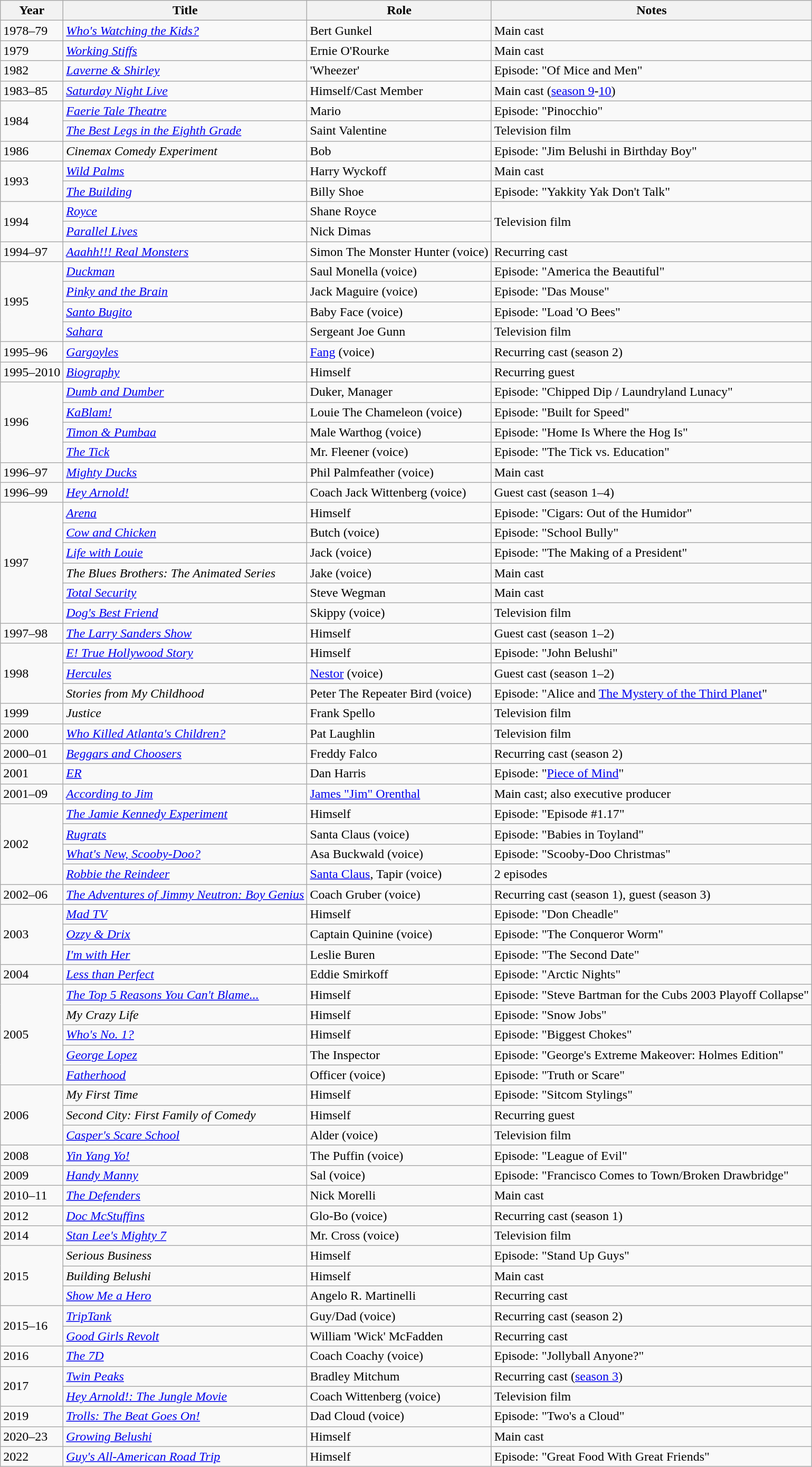<table class="wikitable plainrowheaders sortable" style="margin-right: 0;">
<tr>
<th>Year</th>
<th>Title</th>
<th>Role</th>
<th>Notes</th>
</tr>
<tr>
<td>1978–79</td>
<td><em><a href='#'>Who's Watching the Kids?</a></em></td>
<td>Bert Gunkel</td>
<td>Main cast</td>
</tr>
<tr>
<td>1979</td>
<td><em><a href='#'>Working Stiffs</a></em></td>
<td>Ernie O'Rourke</td>
<td>Main cast</td>
</tr>
<tr>
<td>1982</td>
<td><em><a href='#'>Laverne & Shirley</a></em></td>
<td>'Wheezer'</td>
<td>Episode: "Of Mice and Men"</td>
</tr>
<tr>
<td>1983–85</td>
<td><em><a href='#'>Saturday Night Live</a></em></td>
<td>Himself/Cast Member</td>
<td>Main cast (<a href='#'>season 9</a>-<a href='#'>10</a>)</td>
</tr>
<tr>
<td rowspan="2">1984</td>
<td><em><a href='#'>Faerie Tale Theatre</a></em></td>
<td>Mario</td>
<td>Episode: "Pinocchio"</td>
</tr>
<tr>
<td data-sort-value="Best Legs in the Eighth Grade, The"><em><a href='#'>The Best Legs in the Eighth Grade</a></em></td>
<td>Saint Valentine</td>
<td>Television film</td>
</tr>
<tr>
<td>1986</td>
<td><em>Cinemax Comedy Experiment</em></td>
<td>Bob</td>
<td>Episode: "Jim Belushi in Birthday Boy"</td>
</tr>
<tr>
<td rowspan="2">1993</td>
<td><em><a href='#'>Wild Palms</a></em></td>
<td>Harry Wyckoff</td>
<td>Main cast</td>
</tr>
<tr>
<td data-sort-value="Building, The"><em><a href='#'>The Building</a></em></td>
<td>Billy Shoe</td>
<td>Episode: "Yakkity Yak Don't Talk"</td>
</tr>
<tr>
<td rowspan="2">1994</td>
<td><em><a href='#'>Royce</a></em></td>
<td>Shane Royce</td>
<td rowspan="2">Television film</td>
</tr>
<tr>
<td><em><a href='#'>Parallel Lives</a></em></td>
<td>Nick Dimas</td>
</tr>
<tr>
<td>1994–97</td>
<td><em><a href='#'>Aaahh!!! Real Monsters</a></em></td>
<td>Simon The Monster Hunter (voice)</td>
<td>Recurring cast</td>
</tr>
<tr>
<td rowspan="4">1995</td>
<td><em><a href='#'>Duckman</a></em></td>
<td>Saul Monella (voice)</td>
<td>Episode: "America the Beautiful"</td>
</tr>
<tr>
<td><em><a href='#'>Pinky and the Brain</a></em></td>
<td>Jack Maguire (voice)</td>
<td>Episode: "Das Mouse"</td>
</tr>
<tr>
<td><em><a href='#'>Santo Bugito</a></em></td>
<td>Baby Face (voice)</td>
<td>Episode: "Load 'O Bees"</td>
</tr>
<tr>
<td><em><a href='#'>Sahara</a></em></td>
<td>Sergeant Joe Gunn</td>
<td>Television film</td>
</tr>
<tr>
<td>1995–96</td>
<td><em><a href='#'>Gargoyles</a></em></td>
<td><a href='#'>Fang</a> (voice)</td>
<td>Recurring cast (season 2)</td>
</tr>
<tr>
<td>1995–2010</td>
<td><em><a href='#'>Biography</a></em></td>
<td>Himself</td>
<td>Recurring guest</td>
</tr>
<tr>
<td rowspan="4">1996</td>
<td><em><a href='#'>Dumb and Dumber</a></em></td>
<td>Duker, Manager</td>
<td>Episode: "Chipped Dip / Laundryland Lunacy"</td>
</tr>
<tr>
<td><em><a href='#'>KaBlam!</a></em></td>
<td>Louie The Chameleon (voice)</td>
<td>Episode: "Built for Speed"</td>
</tr>
<tr>
<td><em><a href='#'>Timon & Pumbaa</a></em></td>
<td>Male Warthog (voice)</td>
<td>Episode: "Home Is Where the Hog Is"</td>
</tr>
<tr>
<td data-sort-value="Tick, The"><em><a href='#'>The Tick</a></em></td>
<td>Mr. Fleener (voice)</td>
<td>Episode: "The Tick vs. Education"</td>
</tr>
<tr>
<td>1996–97</td>
<td><em><a href='#'>Mighty Ducks</a></em></td>
<td>Phil Palmfeather (voice)</td>
<td>Main cast</td>
</tr>
<tr>
<td>1996–99</td>
<td><em><a href='#'>Hey Arnold!</a></em></td>
<td>Coach Jack Wittenberg (voice)</td>
<td>Guest cast (season 1–4)</td>
</tr>
<tr>
<td rowspan="6">1997</td>
<td><em><a href='#'>Arena</a></em></td>
<td>Himself</td>
<td>Episode: "Cigars: Out of the Humidor"</td>
</tr>
<tr>
<td><em><a href='#'>Cow and Chicken</a></em></td>
<td>Butch (voice)</td>
<td>Episode: "School Bully"</td>
</tr>
<tr>
<td><em><a href='#'>Life with Louie</a></em></td>
<td>Jack (voice)</td>
<td>Episode: "The Making of a President"</td>
</tr>
<tr>
<td data-sort-value="Blues Brothers: The Animated Series, The"><em>The Blues Brothers: The Animated Series</em></td>
<td>Jake (voice)</td>
<td>Main cast</td>
</tr>
<tr>
<td><em><a href='#'>Total Security</a></em></td>
<td>Steve Wegman</td>
<td>Main cast</td>
</tr>
<tr>
<td><em><a href='#'>Dog's Best Friend</a></em></td>
<td>Skippy (voice)</td>
<td>Television film</td>
</tr>
<tr>
<td>1997–98</td>
<td data-sort-value="Larry Sanders Show, The"><em><a href='#'>The Larry Sanders Show</a></em></td>
<td>Himself</td>
<td>Guest cast (season 1–2)</td>
</tr>
<tr>
<td rowspan="3">1998</td>
<td><em><a href='#'>E! True Hollywood Story</a></em></td>
<td>Himself</td>
<td>Episode: "John Belushi"</td>
</tr>
<tr>
<td><em><a href='#'>Hercules</a></em></td>
<td><a href='#'>Nestor</a> (voice)</td>
<td>Guest cast (season 1–2)</td>
</tr>
<tr>
<td><em>Stories from My Childhood</em></td>
<td>Peter The Repeater Bird (voice)</td>
<td>Episode: "Alice and <a href='#'>The Mystery of the Third Planet</a>"</td>
</tr>
<tr>
<td>1999</td>
<td><em>Justice</em></td>
<td>Frank Spello</td>
<td>Television film</td>
</tr>
<tr>
<td>2000</td>
<td><em><a href='#'>Who Killed Atlanta's Children?</a></em></td>
<td>Pat Laughlin</td>
<td>Television film</td>
</tr>
<tr>
<td>2000–01</td>
<td><em><a href='#'>Beggars and Choosers</a></em></td>
<td>Freddy Falco</td>
<td>Recurring cast (season 2)</td>
</tr>
<tr>
<td>2001</td>
<td><em><a href='#'>ER</a></em></td>
<td>Dan Harris</td>
<td>Episode: "<a href='#'>Piece of Mind</a>"</td>
</tr>
<tr>
<td>2001–09</td>
<td><em><a href='#'>According to Jim</a></em></td>
<td><a href='#'>James "Jim" Orenthal</a></td>
<td>Main cast; also executive producer</td>
</tr>
<tr>
<td rowspan="4">2002</td>
<td data-sort-value="Jamie Kennedy Experiment, The"><em><a href='#'>The Jamie Kennedy Experiment</a></em></td>
<td>Himself</td>
<td>Episode: "Episode #1.17"</td>
</tr>
<tr>
<td><em><a href='#'>Rugrats</a></em></td>
<td>Santa Claus (voice)</td>
<td>Episode: "Babies in Toyland"</td>
</tr>
<tr>
<td><em><a href='#'>What's New, Scooby-Doo?</a></em></td>
<td>Asa Buckwald (voice)</td>
<td>Episode: "Scooby-Doo Christmas"</td>
</tr>
<tr>
<td><em><a href='#'>Robbie the Reindeer</a></em></td>
<td><a href='#'>Santa Claus</a>, Tapir (voice)</td>
<td>2 episodes</td>
</tr>
<tr>
<td>2002–06</td>
<td data-sort-value="Adventures of Jimmy Neutron: Boy Genius, The"><em><a href='#'>The Adventures of Jimmy Neutron: Boy Genius</a></em></td>
<td>Coach Gruber (voice)</td>
<td>Recurring cast (season 1), guest (season 3)</td>
</tr>
<tr>
<td rowspan="3">2003</td>
<td><em><a href='#'>Mad TV</a></em></td>
<td>Himself</td>
<td>Episode: "Don Cheadle"</td>
</tr>
<tr>
<td><em><a href='#'>Ozzy & Drix</a></em></td>
<td>Captain Quinine (voice)</td>
<td>Episode: "The Conqueror Worm"</td>
</tr>
<tr>
<td><em><a href='#'>I'm with Her</a></em></td>
<td>Leslie Buren</td>
<td>Episode: "The Second Date"</td>
</tr>
<tr>
<td>2004</td>
<td><em><a href='#'>Less than Perfect</a></em></td>
<td>Eddie Smirkoff</td>
<td>Episode: "Arctic Nights"</td>
</tr>
<tr>
<td rowspan="5">2005</td>
<td data-sort-value="Top 5 Reasons You Can't Blame..., The"><em><a href='#'>The Top 5 Reasons You Can't Blame...</a></em></td>
<td>Himself</td>
<td>Episode: "Steve Bartman for the Cubs 2003 Playoff Collapse"</td>
</tr>
<tr>
<td><em>My Crazy Life</em></td>
<td>Himself</td>
<td>Episode: "Snow Jobs"</td>
</tr>
<tr>
<td><em><a href='#'>Who's No. 1?</a></em></td>
<td>Himself</td>
<td>Episode: "Biggest Chokes"</td>
</tr>
<tr>
<td><em><a href='#'>George Lopez</a></em></td>
<td>The Inspector</td>
<td>Episode: "George's Extreme Makeover: Holmes Edition"</td>
</tr>
<tr>
<td><em><a href='#'>Fatherhood</a></em></td>
<td>Officer (voice)</td>
<td>Episode: "Truth or Scare"</td>
</tr>
<tr>
<td rowspan="3">2006</td>
<td><em>My First Time</em></td>
<td>Himself</td>
<td>Episode: "Sitcom Stylings"</td>
</tr>
<tr>
<td><em>Second City: First Family of Comedy</em></td>
<td>Himself</td>
<td>Recurring guest</td>
</tr>
<tr>
<td><em><a href='#'>Casper's Scare School</a></em></td>
<td>Alder (voice)</td>
<td>Television film</td>
</tr>
<tr>
<td>2008</td>
<td><em><a href='#'>Yin Yang Yo!</a></em></td>
<td>The Puffin (voice)</td>
<td>Episode: "League of Evil"</td>
</tr>
<tr>
<td>2009</td>
<td><em><a href='#'>Handy Manny</a></em></td>
<td>Sal (voice)</td>
<td>Episode: "Francisco Comes to Town/Broken Drawbridge"</td>
</tr>
<tr>
<td>2010–11</td>
<td data-sort-value="Defenders, The"><em><a href='#'>The Defenders</a></em></td>
<td>Nick Morelli</td>
<td>Main cast</td>
</tr>
<tr>
<td>2012</td>
<td><em><a href='#'>Doc McStuffins</a></em></td>
<td>Glo-Bo (voice)</td>
<td>Recurring cast (season 1)</td>
</tr>
<tr>
<td>2014</td>
<td><em><a href='#'>Stan Lee's Mighty 7</a></em></td>
<td>Mr. Cross (voice)</td>
<td>Television film</td>
</tr>
<tr>
<td rowspan="3">2015</td>
<td><em>Serious Business</em></td>
<td>Himself</td>
<td>Episode: "Stand Up Guys"</td>
</tr>
<tr>
<td><em>Building Belushi</em></td>
<td>Himself</td>
<td>Main cast</td>
</tr>
<tr>
<td><em><a href='#'>Show Me a Hero</a></em></td>
<td>Angelo R. Martinelli</td>
<td>Recurring cast</td>
</tr>
<tr>
<td rowspan="2">2015–16</td>
<td><em><a href='#'>TripTank</a></em></td>
<td>Guy/Dad (voice)</td>
<td>Recurring cast (season 2)</td>
</tr>
<tr>
<td><em><a href='#'>Good Girls Revolt</a></em></td>
<td>William 'Wick' McFadden</td>
<td>Recurring cast</td>
</tr>
<tr>
<td>2016</td>
<td data-sort-value="7D, The"><em><a href='#'>The 7D</a></em></td>
<td>Coach Coachy (voice)</td>
<td>Episode: "Jollyball Anyone?"</td>
</tr>
<tr>
<td rowspan="2">2017</td>
<td><em><a href='#'>Twin Peaks</a></em></td>
<td>Bradley Mitchum</td>
<td>Recurring cast (<a href='#'>season 3</a>)</td>
</tr>
<tr>
<td><em><a href='#'>Hey Arnold!: The Jungle Movie</a></em></td>
<td>Coach Wittenberg (voice)</td>
<td>Television film</td>
</tr>
<tr>
<td>2019</td>
<td><em><a href='#'>Trolls: The Beat Goes On!</a></em></td>
<td>Dad Cloud (voice)</td>
<td>Episode: "Two's a Cloud"</td>
</tr>
<tr>
<td>2020–23</td>
<td><em><a href='#'>Growing Belushi</a></em></td>
<td>Himself</td>
<td>Main cast</td>
</tr>
<tr>
<td>2022</td>
<td><em><a href='#'>Guy's All-American Road Trip</a></em></td>
<td>Himself</td>
<td>Episode: "Great Food With Great Friends"</td>
</tr>
</table>
